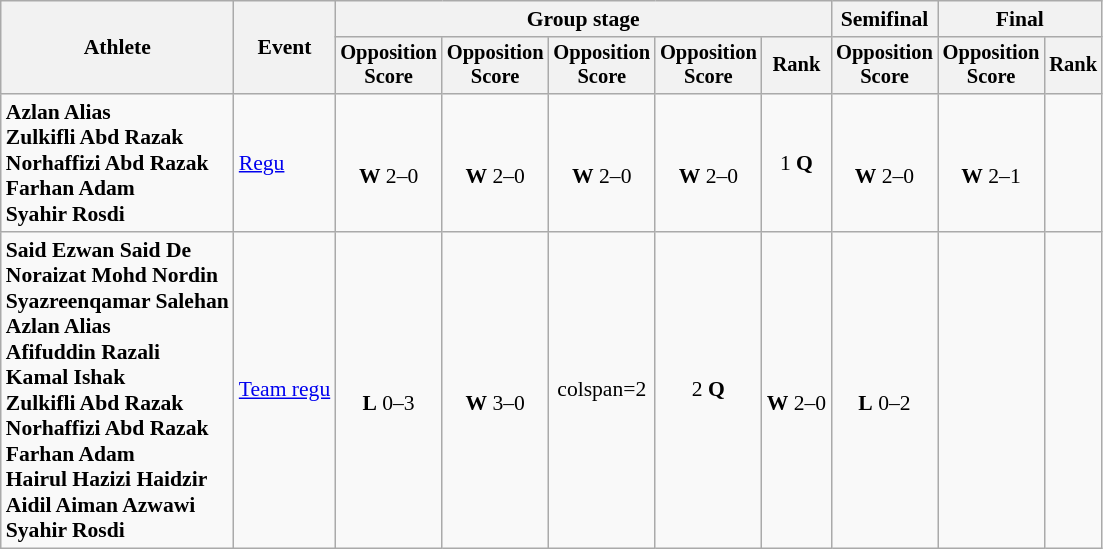<table class=wikitable style="font-size:90%; text-align:center">
<tr>
<th rowspan="2">Athlete</th>
<th rowspan="2">Event</th>
<th colspan=5>Group stage</th>
<th>Semifinal</th>
<th colspan=2>Final</th>
</tr>
<tr style="font-size:95%">
<th>Opposition<br>Score</th>
<th>Opposition<br>Score</th>
<th>Opposition<br>Score</th>
<th>Opposition<br>Score</th>
<th>Rank</th>
<th>Opposition<br>Score</th>
<th>Opposition<br>Score</th>
<th>Rank</th>
</tr>
<tr>
<td align=left><strong>Azlan Alias<br>Zulkifli Abd Razak<br>Norhaffizi Abd Razak<br>Farhan Adam<br>Syahir Rosdi</strong></td>
<td align=left><a href='#'>Regu</a></td>
<td><br><strong>W</strong> 2–0</td>
<td><br><strong>W</strong> 2–0</td>
<td><br><strong>W</strong> 2–0</td>
<td><br><strong>W</strong> 2–0</td>
<td>1 <strong>Q</strong></td>
<td><br><strong>W</strong> 2–0</td>
<td><br><strong>W</strong> 2–1</td>
<td></td>
</tr>
<tr>
<td align=left><strong>Said Ezwan Said De<br>Noraizat Mohd Nordin<br>Syazreenqamar Salehan<br>Azlan Alias<br>Afifuddin Razali<br>Kamal Ishak<br>Zulkifli Abd Razak<br>Norhaffizi Abd Razak<br>Farhan Adam<br>Hairul Hazizi Haidzir<br>Aidil Aiman Azwawi<br>Syahir Rosdi</strong></td>
<td align=left><a href='#'>Team regu</a></td>
<td><br><strong>L</strong> 0–3</td>
<td><br><strong>W</strong> 3–0</td>
<td>colspan=2 </td>
<td>2 <strong>Q</strong></td>
<td><br><strong>W</strong> 2–0</td>
<td><br><strong>L</strong> 0–2</td>
<td></td>
</tr>
</table>
